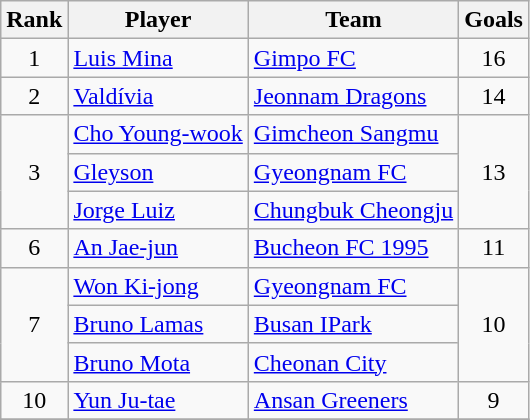<table class="wikitable">
<tr>
<th>Rank</th>
<th>Player</th>
<th>Team</th>
<th>Goals</th>
</tr>
<tr>
<td align=center>1</td>
<td> <a href='#'>Luis Mina</a></td>
<td><a href='#'>Gimpo FC</a></td>
<td align=center>16</td>
</tr>
<tr>
<td align=center>2</td>
<td> <a href='#'>Valdívia</a></td>
<td><a href='#'>Jeonnam Dragons</a></td>
<td align=center>14</td>
</tr>
<tr>
<td align=center rowspan=3>3</td>
<td> <a href='#'>Cho Young-wook</a></td>
<td><a href='#'>Gimcheon Sangmu</a></td>
<td align=center rowspan=3>13</td>
</tr>
<tr>
<td> <a href='#'>Gleyson</a></td>
<td><a href='#'>Gyeongnam FC</a></td>
</tr>
<tr>
<td> <a href='#'>Jorge Luiz</a></td>
<td><a href='#'>Chungbuk Cheongju</a></td>
</tr>
<tr>
<td align=center>6</td>
<td> <a href='#'>An Jae-jun</a></td>
<td><a href='#'>Bucheon FC 1995</a></td>
<td align=center>11</td>
</tr>
<tr>
<td align=center rowspan=3>7</td>
<td> <a href='#'>Won Ki-jong</a></td>
<td><a href='#'>Gyeongnam FC</a></td>
<td align=center rowspan=3>10</td>
</tr>
<tr>
<td> <a href='#'>Bruno Lamas</a></td>
<td><a href='#'>Busan IPark</a></td>
</tr>
<tr>
<td> <a href='#'>Bruno Mota</a></td>
<td><a href='#'>Cheonan City</a></td>
</tr>
<tr>
<td align=center>10</td>
<td> <a href='#'>Yun Ju-tae</a></td>
<td><a href='#'>Ansan Greeners</a></td>
<td align=center>9</td>
</tr>
<tr>
</tr>
</table>
